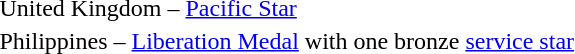<table>
<tr>
<td></td>
<td>United Kingdom – <a href='#'>Pacific Star</a></td>
</tr>
<tr>
<td></td>
<td>Philippines – <a href='#'>Liberation Medal</a> with one bronze <a href='#'>service star</a></td>
</tr>
</table>
